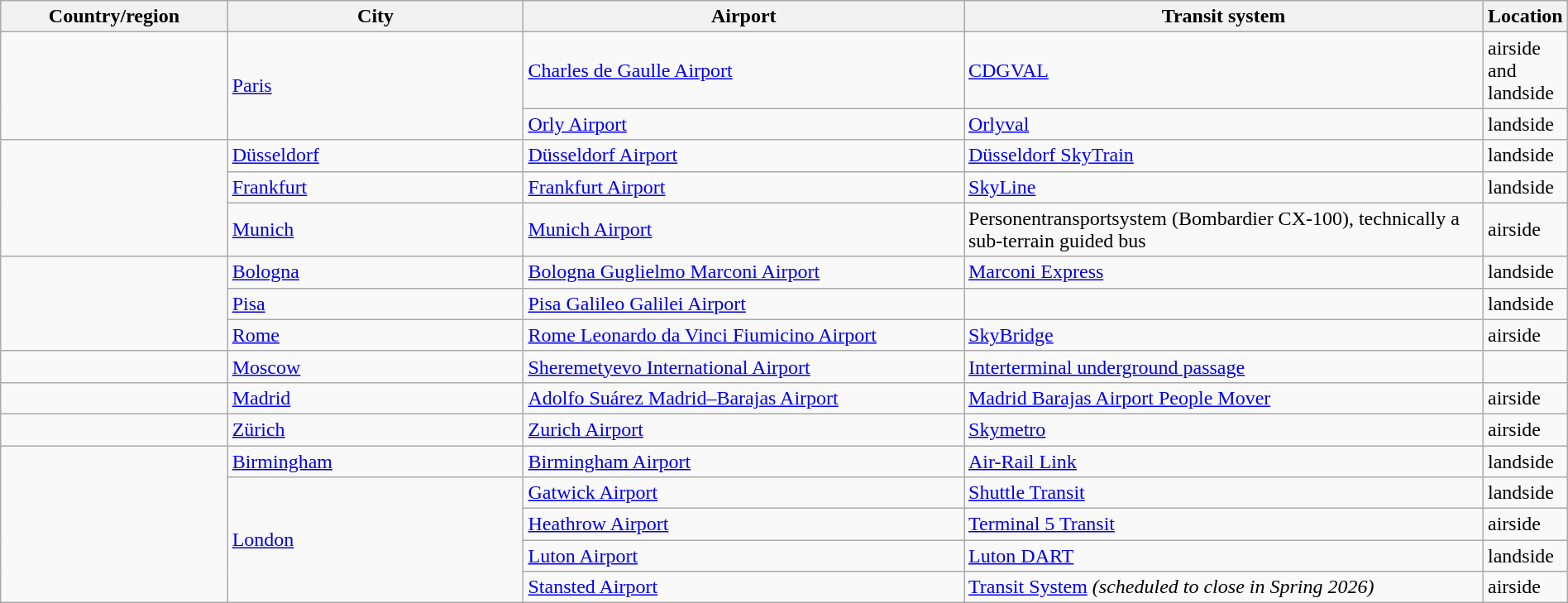<table class="wikitable" width="100%">
<tr>
<th width=15%>Country/region</th>
<th width=20%>City</th>
<th width=30%>Airport</th>
<th width=35%>Transit system</th>
<th>Location</th>
</tr>
<tr>
<td rowspan=2></td>
<td rowspan="2"><a href='#'>Paris</a></td>
<td><a href='#'>Charles de Gaulle Airport</a></td>
<td><a href='#'>CDGVAL</a></td>
<td>airside and landside</td>
</tr>
<tr>
<td><a href='#'>Orly Airport</a></td>
<td><a href='#'>Orlyval</a></td>
<td>landside</td>
</tr>
<tr>
<td rowspan="3"></td>
<td><a href='#'>Düsseldorf</a></td>
<td><a href='#'>Düsseldorf Airport</a></td>
<td><a href='#'>Düsseldorf SkyTrain</a></td>
<td>landside</td>
</tr>
<tr>
<td><a href='#'>Frankfurt</a></td>
<td><a href='#'>Frankfurt Airport</a></td>
<td><a href='#'>SkyLine</a></td>
<td>landside</td>
</tr>
<tr>
<td><a href='#'>Munich</a></td>
<td><a href='#'>Munich Airport</a></td>
<td>Personentransportsystem (Bombardier CX-100), technically a sub-terrain guided bus</td>
<td>airside</td>
</tr>
<tr>
<td rowspan="3"></td>
<td><a href='#'>Bologna</a></td>
<td><a href='#'>Bologna Guglielmo Marconi Airport</a></td>
<td><a href='#'>Marconi Express</a></td>
<td>landside</td>
</tr>
<tr>
<td><a href='#'>Pisa</a></td>
<td><a href='#'>Pisa Galileo Galilei Airport</a></td>
<td></td>
<td>landside</td>
</tr>
<tr>
<td><a href='#'>Rome</a></td>
<td><a href='#'>Rome Leonardo da Vinci Fiumicino Airport</a></td>
<td><a href='#'>SkyBridge</a></td>
<td>airside</td>
</tr>
<tr>
<td></td>
<td><a href='#'>Moscow</a></td>
<td><a href='#'>Sheremetyevo International Airport</a></td>
<td><a href='#'>Interterminal underground passage</a></td>
<td></td>
</tr>
<tr>
<td></td>
<td><a href='#'>Madrid</a></td>
<td><a href='#'>Adolfo Suárez Madrid–Barajas Airport</a></td>
<td><a href='#'>Madrid Barajas Airport People Mover</a></td>
<td>airside</td>
</tr>
<tr>
<td></td>
<td><a href='#'>Zürich</a></td>
<td><a href='#'>Zurich Airport</a></td>
<td><a href='#'>Skymetro</a></td>
<td>airside</td>
</tr>
<tr>
<td rowspan="5"></td>
<td><a href='#'>Birmingham</a></td>
<td><a href='#'>Birmingham Airport</a></td>
<td><a href='#'>Air-Rail Link</a></td>
<td>landside</td>
</tr>
<tr>
<td rowspan="4"><a href='#'>London</a></td>
<td><a href='#'>Gatwick Airport</a></td>
<td><a href='#'>Shuttle Transit</a></td>
<td>landside</td>
</tr>
<tr>
<td><a href='#'>Heathrow Airport</a></td>
<td><a href='#'>Terminal 5 Transit</a></td>
<td>airside</td>
</tr>
<tr>
<td><a href='#'>Luton Airport</a></td>
<td><a href='#'>Luton DART</a></td>
<td>landside</td>
</tr>
<tr>
<td><a href='#'>Stansted Airport</a></td>
<td><a href='#'>Transit System</a>  <em>(scheduled to close in Spring 2026)</em></td>
<td>airside</td>
</tr>
</table>
